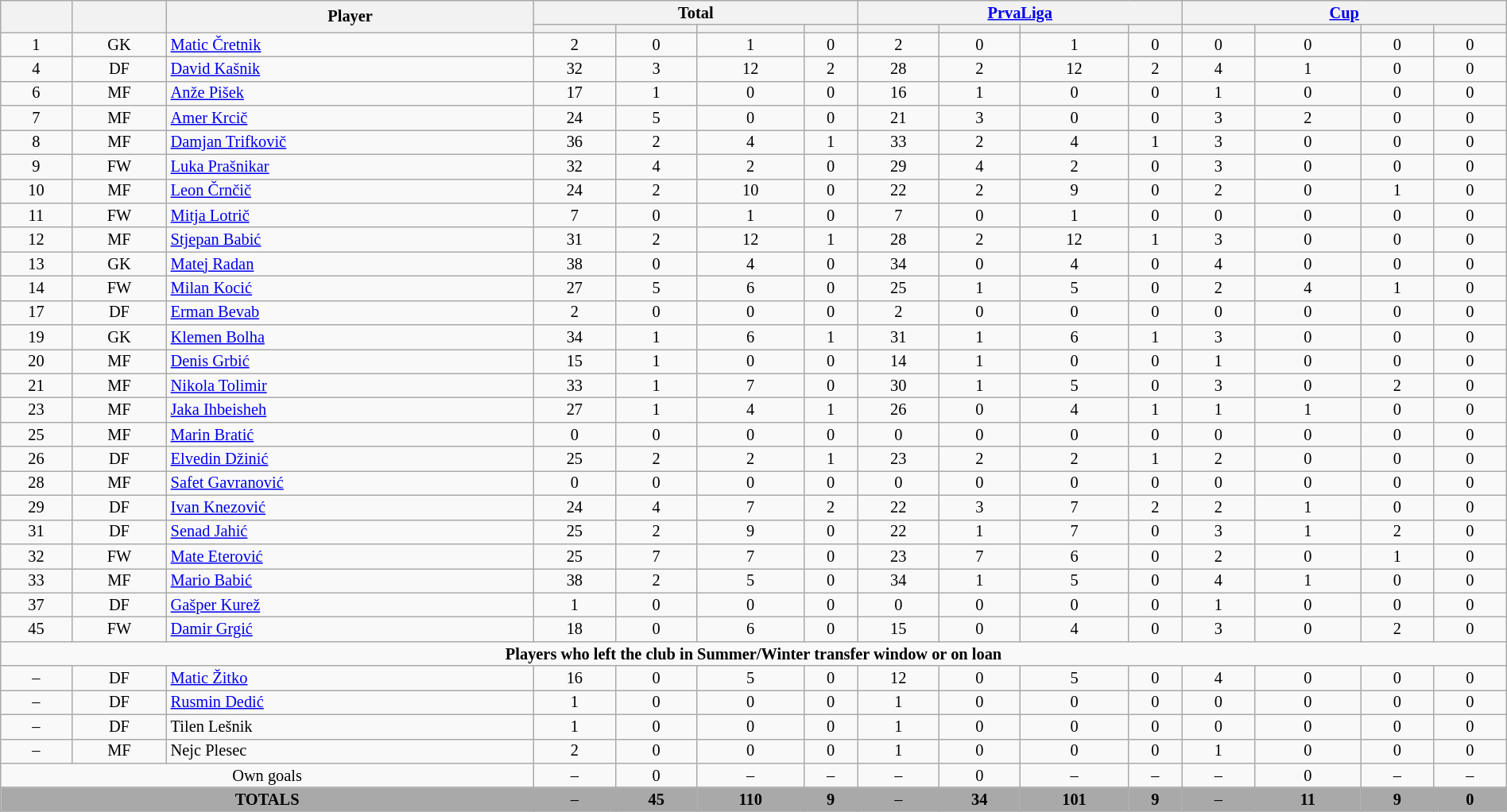<table class="wikitable sortable alternance"  style="font-size:85%; text-align:center; line-height:14px; width:100%;">
<tr>
<th rowspan="2" style="vertical-align:center;"></th>
<th rowspan="2" style="vertical-align:center;"></th>
<th rowspan="2" style="vertical-align:center;">Player</th>
<th colspan="4" style="width:85px;">Total</th>
<th colspan="4" style="width:85px;"><a href='#'>PrvaLiga</a></th>
<th colspan="4" style="width:85px;"><a href='#'>Cup</a></th>
</tr>
<tr>
<th></th>
<th></th>
<th></th>
<th></th>
<th></th>
<th></th>
<th></th>
<th></th>
<th></th>
<th></th>
<th></th>
<th></th>
</tr>
<tr>
<td>1</td>
<td>GK</td>
<td align="left"> <a href='#'>Matic Čretnik</a></td>
<td>2</td>
<td>0</td>
<td>1</td>
<td>0</td>
<td>2</td>
<td>0</td>
<td>1</td>
<td>0</td>
<td>0</td>
<td>0</td>
<td>0</td>
<td>0</td>
</tr>
<tr>
<td>4</td>
<td>DF</td>
<td align="left"> <a href='#'>David Kašnik</a></td>
<td>32</td>
<td>3</td>
<td>12</td>
<td>2</td>
<td>28</td>
<td>2</td>
<td>12</td>
<td>2</td>
<td>4</td>
<td>1</td>
<td>0</td>
<td>0</td>
</tr>
<tr>
<td>6</td>
<td>MF</td>
<td align="left"> <a href='#'>Anže Pišek</a></td>
<td>17</td>
<td>1</td>
<td>0</td>
<td>0</td>
<td>16</td>
<td>1</td>
<td>0</td>
<td>0</td>
<td>1</td>
<td>0</td>
<td>0</td>
<td>0</td>
</tr>
<tr>
<td>7</td>
<td>MF</td>
<td align="left"> <a href='#'>Amer Krcič</a></td>
<td>24</td>
<td>5</td>
<td>0</td>
<td>0</td>
<td>21</td>
<td>3</td>
<td>0</td>
<td>0</td>
<td>3</td>
<td>2</td>
<td>0</td>
<td>0</td>
</tr>
<tr>
<td>8</td>
<td>MF</td>
<td align="left"> <a href='#'>Damjan Trifkovič</a></td>
<td>36</td>
<td>2</td>
<td>4</td>
<td>1</td>
<td>33</td>
<td>2</td>
<td>4</td>
<td>1</td>
<td>3</td>
<td>0</td>
<td>0</td>
<td>0</td>
</tr>
<tr>
<td>9</td>
<td>FW</td>
<td align="left"> <a href='#'>Luka Prašnikar</a></td>
<td>32</td>
<td>4</td>
<td>2</td>
<td>0</td>
<td>29</td>
<td>4</td>
<td>2</td>
<td>0</td>
<td>3</td>
<td>0</td>
<td>0</td>
<td>0</td>
</tr>
<tr>
<td>10</td>
<td>MF</td>
<td align="left"> <a href='#'>Leon Črnčič</a></td>
<td>24</td>
<td>2</td>
<td>10</td>
<td>0</td>
<td>22</td>
<td>2</td>
<td>9</td>
<td>0</td>
<td>2</td>
<td>0</td>
<td>1</td>
<td>0</td>
</tr>
<tr>
<td>11</td>
<td>FW</td>
<td align="left"> <a href='#'>Mitja Lotrič</a></td>
<td>7</td>
<td>0</td>
<td>1</td>
<td>0</td>
<td>7</td>
<td>0</td>
<td>1</td>
<td>0</td>
<td>0</td>
<td>0</td>
<td>0</td>
<td>0</td>
</tr>
<tr>
<td>12</td>
<td>MF</td>
<td align="left"> <a href='#'>Stjepan Babić</a></td>
<td>31</td>
<td>2</td>
<td>12</td>
<td>1</td>
<td>28</td>
<td>2</td>
<td>12</td>
<td>1</td>
<td>3</td>
<td>0</td>
<td>0</td>
<td>0</td>
</tr>
<tr>
<td>13</td>
<td>GK</td>
<td align="left"> <a href='#'>Matej Radan</a></td>
<td>38</td>
<td>0</td>
<td>4</td>
<td>0</td>
<td>34</td>
<td>0</td>
<td>4</td>
<td>0</td>
<td>4</td>
<td>0</td>
<td>0</td>
<td>0</td>
</tr>
<tr>
<td>14</td>
<td>FW</td>
<td align="left"> <a href='#'>Milan Kocić</a></td>
<td>27</td>
<td>5</td>
<td>6</td>
<td>0</td>
<td>25</td>
<td>1</td>
<td>5</td>
<td>0</td>
<td>2</td>
<td>4</td>
<td>1</td>
<td>0</td>
</tr>
<tr>
<td>17</td>
<td>DF</td>
<td align="left"> <a href='#'>Erman Bevab</a></td>
<td>2</td>
<td>0</td>
<td>0</td>
<td>0</td>
<td>2</td>
<td>0</td>
<td>0</td>
<td>0</td>
<td>0</td>
<td>0</td>
<td>0</td>
<td>0</td>
</tr>
<tr>
<td>19</td>
<td>GK</td>
<td align="left"> <a href='#'>Klemen Bolha</a></td>
<td>34</td>
<td>1</td>
<td>6</td>
<td>1</td>
<td>31</td>
<td>1</td>
<td>6</td>
<td>1</td>
<td>3</td>
<td>0</td>
<td>0</td>
<td>0</td>
</tr>
<tr>
<td>20</td>
<td>MF</td>
<td align="left"> <a href='#'>Denis Grbić</a></td>
<td>15</td>
<td>1</td>
<td>0</td>
<td>0</td>
<td>14</td>
<td>1</td>
<td>0</td>
<td>0</td>
<td>1</td>
<td>0</td>
<td>0</td>
<td>0</td>
</tr>
<tr>
<td>21</td>
<td>MF</td>
<td align="left"> <a href='#'>Nikola Tolimir</a></td>
<td>33</td>
<td>1</td>
<td>7</td>
<td>0</td>
<td>30</td>
<td>1</td>
<td>5</td>
<td>0</td>
<td>3</td>
<td>0</td>
<td>2</td>
<td>0</td>
</tr>
<tr>
<td>23</td>
<td>MF</td>
<td align="left"> <a href='#'>Jaka Ihbeisheh</a></td>
<td>27</td>
<td>1</td>
<td>4</td>
<td>1</td>
<td>26</td>
<td>0</td>
<td>4</td>
<td>1</td>
<td>1</td>
<td>1</td>
<td>0</td>
<td>0</td>
</tr>
<tr>
<td>25</td>
<td>MF</td>
<td align="left"> <a href='#'>Marin Bratić</a></td>
<td>0</td>
<td>0</td>
<td>0</td>
<td>0</td>
<td>0</td>
<td>0</td>
<td>0</td>
<td>0</td>
<td>0</td>
<td>0</td>
<td>0</td>
<td>0</td>
</tr>
<tr>
<td>26</td>
<td>DF</td>
<td align="left"> <a href='#'>Elvedin Džinić</a></td>
<td>25</td>
<td>2</td>
<td>2</td>
<td>1</td>
<td>23</td>
<td>2</td>
<td>2</td>
<td>1</td>
<td>2</td>
<td>0</td>
<td>0</td>
<td>0</td>
</tr>
<tr>
<td>28</td>
<td>MF</td>
<td align="left"> <a href='#'>Safet Gavranović</a></td>
<td>0</td>
<td>0</td>
<td>0</td>
<td>0</td>
<td>0</td>
<td>0</td>
<td>0</td>
<td>0</td>
<td>0</td>
<td>0</td>
<td>0</td>
<td>0</td>
</tr>
<tr>
<td>29</td>
<td>DF</td>
<td align="left"> <a href='#'>Ivan Knezović</a></td>
<td>24</td>
<td>4</td>
<td>7</td>
<td>2</td>
<td>22</td>
<td>3</td>
<td>7</td>
<td>2</td>
<td>2</td>
<td>1</td>
<td>0</td>
<td>0</td>
</tr>
<tr>
<td>31</td>
<td>DF</td>
<td align="left"> <a href='#'>Senad Jahić</a></td>
<td>25</td>
<td>2</td>
<td>9</td>
<td>0</td>
<td>22</td>
<td>1</td>
<td>7</td>
<td>0</td>
<td>3</td>
<td>1</td>
<td>2</td>
<td>0</td>
</tr>
<tr>
<td>32</td>
<td>FW</td>
<td align="left"> <a href='#'>Mate Eterović</a></td>
<td>25</td>
<td>7</td>
<td>7</td>
<td>0</td>
<td>23</td>
<td>7</td>
<td>6</td>
<td>0</td>
<td>2</td>
<td>0</td>
<td>1</td>
<td>0</td>
</tr>
<tr>
<td>33</td>
<td>MF</td>
<td align="left"> <a href='#'>Mario Babić</a></td>
<td>38</td>
<td>2</td>
<td>5</td>
<td>0</td>
<td>34</td>
<td>1</td>
<td>5</td>
<td>0</td>
<td>4</td>
<td>1</td>
<td>0</td>
<td>0</td>
</tr>
<tr>
<td>37</td>
<td>DF</td>
<td align="left"> <a href='#'>Gašper Kurež</a></td>
<td>1</td>
<td>0</td>
<td>0</td>
<td>0</td>
<td>0</td>
<td>0</td>
<td>0</td>
<td>0</td>
<td>1</td>
<td>0</td>
<td>0</td>
<td>0</td>
</tr>
<tr>
<td>45</td>
<td>FW</td>
<td align="left"> <a href='#'>Damir Grgić</a></td>
<td>18</td>
<td>0</td>
<td>6</td>
<td>0</td>
<td>15</td>
<td>0</td>
<td>4</td>
<td>0</td>
<td>3</td>
<td>0</td>
<td>2</td>
<td>0</td>
</tr>
<tr>
<td colspan="16"><strong>Players who left the club in Summer/Winter transfer window or on loan</strong></td>
</tr>
<tr>
<td>–</td>
<td>DF</td>
<td align="left"> <a href='#'>Matic Žitko</a></td>
<td>16</td>
<td>0</td>
<td>5</td>
<td>0</td>
<td>12</td>
<td>0</td>
<td>5</td>
<td>0</td>
<td>4</td>
<td>0</td>
<td>0</td>
<td>0</td>
</tr>
<tr>
<td>–</td>
<td>DF</td>
<td align="left"> <a href='#'>Rusmin Dedić</a></td>
<td>1</td>
<td>0</td>
<td>0</td>
<td>0</td>
<td>1</td>
<td>0</td>
<td>0</td>
<td>0</td>
<td>0</td>
<td>0</td>
<td>0</td>
<td>0</td>
</tr>
<tr>
<td>–</td>
<td>DF</td>
<td align="left"> Tilen Lešnik</td>
<td>1</td>
<td>0</td>
<td>0</td>
<td>0</td>
<td>1</td>
<td>0</td>
<td>0</td>
<td>0</td>
<td>0</td>
<td>0</td>
<td>0</td>
<td>0</td>
</tr>
<tr>
<td>–</td>
<td>MF</td>
<td align="left"> Nejc Plesec</td>
<td>2</td>
<td>0</td>
<td>0</td>
<td>0</td>
<td>1</td>
<td>0</td>
<td>0</td>
<td>0</td>
<td>1</td>
<td>0</td>
<td>0</td>
<td>0</td>
</tr>
<tr>
<td colspan="3">Own goals</td>
<td>–</td>
<td>0</td>
<td>–</td>
<td>–</td>
<td>–</td>
<td>0</td>
<td>–</td>
<td>–</td>
<td>–</td>
<td>0</td>
<td>–</td>
<td>–</td>
</tr>
<tr bgcolor="#A9A9A9">
<td colspan=3><strong>TOTALS</strong></td>
<td>–</td>
<td><strong>45</strong></td>
<td><strong>110</strong></td>
<td><strong>9</strong></td>
<td>–</td>
<td><strong>34</strong></td>
<td><strong>101</strong></td>
<td><strong>9</strong></td>
<td>–</td>
<td><strong>11</strong></td>
<td><strong>9</strong></td>
<td><strong>0</strong></td>
</tr>
</table>
